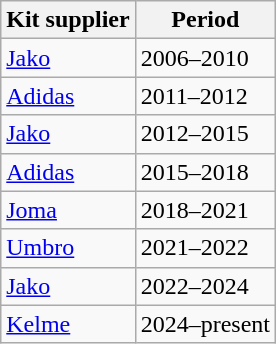<table class="wikitable" style="text-align:left;">
<tr>
<th>Kit supplier</th>
<th>Period</th>
</tr>
<tr>
<td align="Left"> <a href='#'>Jako</a></td>
<td>2006–2010</td>
</tr>
<tr>
<td align="Left"> <a href='#'>Adidas</a></td>
<td>2011–2012</td>
</tr>
<tr>
<td align="Left"> <a href='#'>Jako</a></td>
<td>2012–2015</td>
</tr>
<tr>
<td align="Left"> <a href='#'>Adidas</a></td>
<td>2015–2018</td>
</tr>
<tr>
<td align="Left"> <a href='#'>Joma</a></td>
<td>2018–2021</td>
</tr>
<tr>
<td align="Left"> <a href='#'>Umbro</a></td>
<td>2021–2022</td>
</tr>
<tr>
<td align="Left"> <a href='#'>Jako</a></td>
<td>2022–2024</td>
</tr>
<tr>
<td align="Left"> <a href='#'>Kelme</a></td>
<td>2024–present</td>
</tr>
</table>
